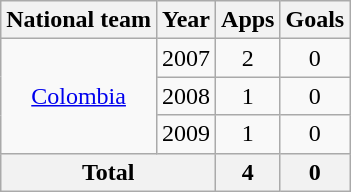<table class="wikitable" style="text-align:center">
<tr>
<th>National team</th>
<th>Year</th>
<th>Apps</th>
<th>Goals</th>
</tr>
<tr>
<td rowspan="3"><a href='#'>Colombia</a></td>
<td>2007</td>
<td>2</td>
<td>0</td>
</tr>
<tr>
<td>2008</td>
<td>1</td>
<td>0</td>
</tr>
<tr>
<td>2009</td>
<td>1</td>
<td>0</td>
</tr>
<tr>
<th colspan="2">Total</th>
<th>4</th>
<th>0</th>
</tr>
</table>
